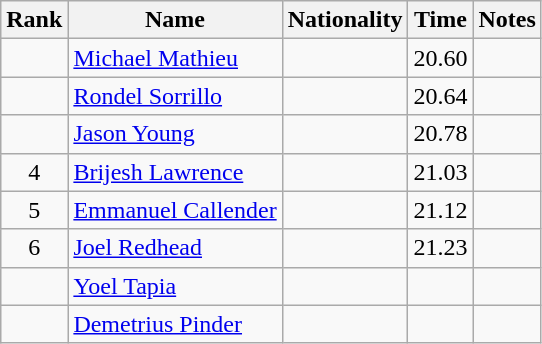<table class="wikitable sortable" style="text-align:center">
<tr>
<th>Rank</th>
<th>Name</th>
<th>Nationality</th>
<th>Time</th>
<th>Notes</th>
</tr>
<tr>
<td></td>
<td align=left><a href='#'>Michael Mathieu</a></td>
<td align=left></td>
<td>20.60</td>
<td></td>
</tr>
<tr>
<td></td>
<td align=left><a href='#'>Rondel Sorrillo</a></td>
<td align=left></td>
<td>20.64</td>
<td></td>
</tr>
<tr>
<td></td>
<td align=left><a href='#'>Jason Young</a></td>
<td align=left></td>
<td>20.78</td>
<td></td>
</tr>
<tr>
<td>4</td>
<td align=left><a href='#'>Brijesh Lawrence</a></td>
<td align=left></td>
<td>21.03</td>
<td></td>
</tr>
<tr>
<td>5</td>
<td align=left><a href='#'>Emmanuel Callender</a></td>
<td align=left></td>
<td>21.12</td>
<td></td>
</tr>
<tr>
<td>6</td>
<td align=left><a href='#'>Joel Redhead</a></td>
<td align=left></td>
<td>21.23</td>
<td></td>
</tr>
<tr>
<td></td>
<td align=left><a href='#'>Yoel Tapia</a></td>
<td align=left></td>
<td></td>
<td></td>
</tr>
<tr>
<td></td>
<td align=left><a href='#'>Demetrius Pinder</a></td>
<td align=left></td>
<td></td>
<td></td>
</tr>
</table>
